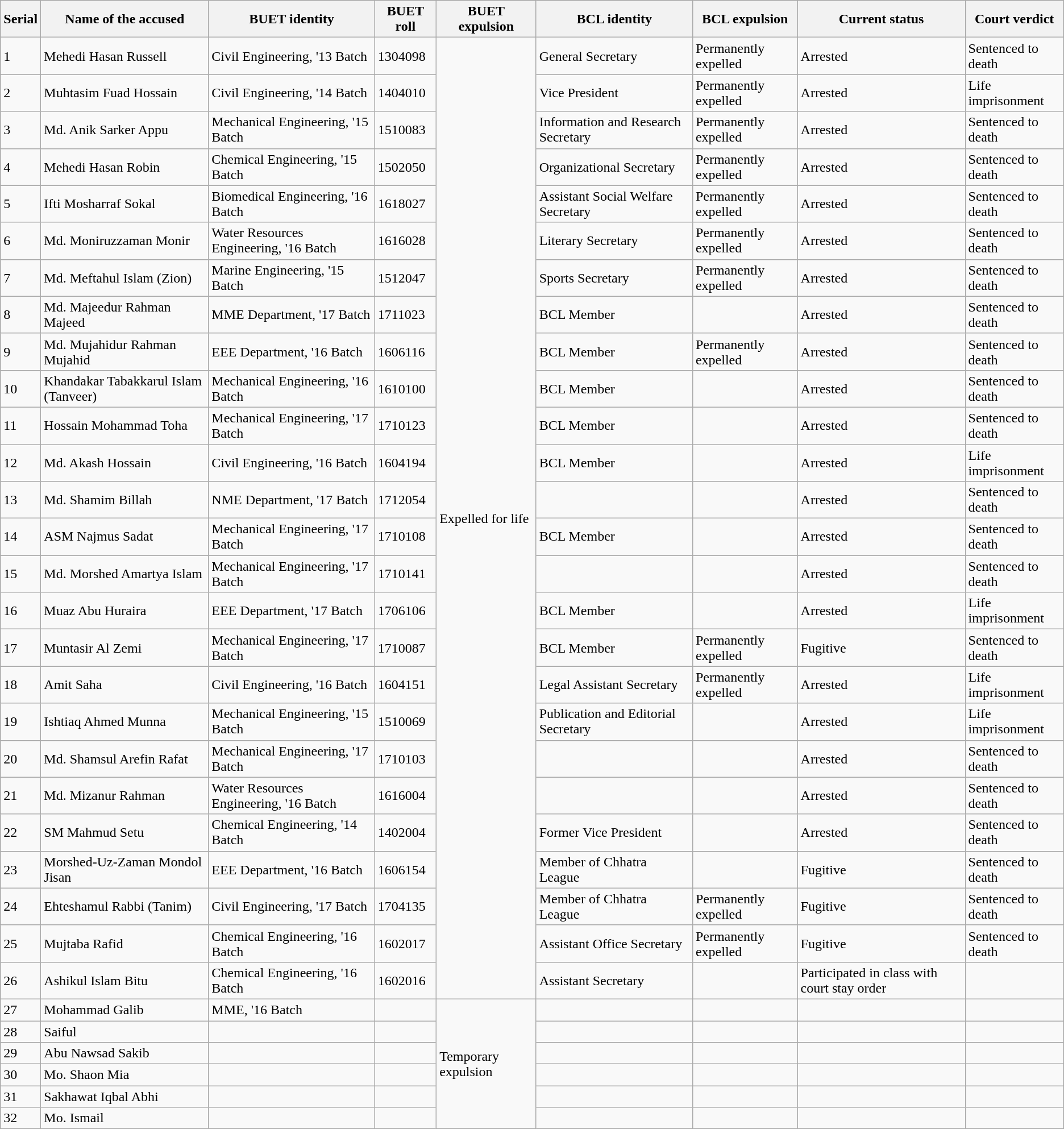<table class="wikitable">
<tr>
<th>Serial</th>
<th>Name of the accused</th>
<th>BUET identity</th>
<th>BUET roll</th>
<th>BUET expulsion</th>
<th>BCL identity</th>
<th>BCL expulsion</th>
<th>Current status</th>
<th>Court verdict</th>
</tr>
<tr>
<td>1</td>
<td>Mehedi Hasan Russell</td>
<td>Civil Engineering, '13 Batch</td>
<td>1304098</td>
<td rowspan="26">Expelled for life</td>
<td>General Secretary</td>
<td>Permanently expelled</td>
<td>Arrested</td>
<td>Sentenced to death</td>
</tr>
<tr>
<td>2</td>
<td>Muhtasim Fuad Hossain</td>
<td>Civil Engineering, '14 Batch</td>
<td>1404010</td>
<td>Vice President</td>
<td>Permanently expelled</td>
<td>Arrested</td>
<td>Life imprisonment</td>
</tr>
<tr>
<td>3</td>
<td>Md. Anik Sarker Appu</td>
<td>Mechanical Engineering, '15 Batch</td>
<td>1510083</td>
<td>Information and Research Secretary</td>
<td>Permanently expelled</td>
<td>Arrested</td>
<td>Sentenced to death</td>
</tr>
<tr>
<td>4</td>
<td>Mehedi Hasan Robin</td>
<td>Chemical Engineering, '15 Batch</td>
<td>1502050</td>
<td>Organizational Secretary</td>
<td>Permanently expelled</td>
<td>Arrested</td>
<td>Sentenced to death</td>
</tr>
<tr>
<td>5</td>
<td>Ifti Mosharraf Sokal</td>
<td>Biomedical Engineering, '16 Batch</td>
<td>1618027</td>
<td>Assistant Social Welfare Secretary</td>
<td>Permanently expelled</td>
<td>Arrested</td>
<td>Sentenced to death</td>
</tr>
<tr>
<td>6</td>
<td>Md. Moniruzzaman Monir</td>
<td>Water Resources Engineering, '16 Batch</td>
<td>1616028</td>
<td>Literary Secretary</td>
<td>Permanently expelled</td>
<td>Arrested</td>
<td>Sentenced to death</td>
</tr>
<tr>
<td>7</td>
<td>Md. Meftahul Islam (Zion)</td>
<td>Marine Engineering, '15 Batch</td>
<td>1512047</td>
<td>Sports Secretary</td>
<td>Permanently expelled</td>
<td>Arrested</td>
<td>Sentenced to death</td>
</tr>
<tr>
<td>8</td>
<td>Md. Majeedur Rahman Majeed</td>
<td>MME Department, '17 Batch</td>
<td>1711023</td>
<td>BCL Member</td>
<td></td>
<td>Arrested</td>
<td>Sentenced to death</td>
</tr>
<tr>
<td>9</td>
<td>Md. Mujahidur Rahman Mujahid</td>
<td>EEE Department, '16 Batch</td>
<td>1606116</td>
<td>BCL Member</td>
<td>Permanently expelled</td>
<td>Arrested</td>
<td>Sentenced to death</td>
</tr>
<tr>
<td>10</td>
<td>Khandakar Tabakkarul Islam (Tanveer)</td>
<td>Mechanical Engineering, '16 Batch</td>
<td>1610100</td>
<td>BCL Member</td>
<td></td>
<td>Arrested</td>
<td>Sentenced to death</td>
</tr>
<tr>
<td>11</td>
<td>Hossain Mohammad Toha</td>
<td>Mechanical Engineering, '17 Batch</td>
<td>1710123</td>
<td>BCL Member</td>
<td></td>
<td>Arrested</td>
<td>Sentenced to death</td>
</tr>
<tr>
<td>12</td>
<td>Md. Akash Hossain</td>
<td>Civil Engineering, '16 Batch</td>
<td>1604194</td>
<td>BCL Member</td>
<td></td>
<td>Arrested</td>
<td>Life imprisonment</td>
</tr>
<tr>
<td>13</td>
<td>Md. Shamim Billah</td>
<td>NME Department, '17 Batch</td>
<td>1712054</td>
<td></td>
<td></td>
<td>Arrested</td>
<td>Sentenced to death</td>
</tr>
<tr>
<td>14</td>
<td>ASM Najmus Sadat</td>
<td>Mechanical Engineering, '17 Batch</td>
<td>1710108</td>
<td>BCL Member</td>
<td></td>
<td>Arrested</td>
<td>Sentenced to death</td>
</tr>
<tr>
<td>15</td>
<td>Md. Morshed Amartya Islam</td>
<td>Mechanical Engineering, '17 Batch</td>
<td>1710141</td>
<td></td>
<td></td>
<td>Arrested</td>
<td>Sentenced to death</td>
</tr>
<tr>
<td>16</td>
<td>Muaz Abu Huraira</td>
<td>EEE Department, '17 Batch</td>
<td>1706106</td>
<td>BCL Member</td>
<td></td>
<td>Arrested</td>
<td>Life imprisonment</td>
</tr>
<tr>
<td>17</td>
<td>Muntasir Al Zemi</td>
<td>Mechanical Engineering, '17 Batch</td>
<td>1710087</td>
<td>BCL Member</td>
<td>Permanently expelled</td>
<td>Fugitive</td>
<td>Sentenced to death</td>
</tr>
<tr>
<td>18</td>
<td>Amit Saha</td>
<td>Civil Engineering, '16 Batch</td>
<td>1604151</td>
<td>Legal Assistant Secretary</td>
<td>Permanently expelled</td>
<td>Arrested</td>
<td>Life imprisonment</td>
</tr>
<tr>
<td>19</td>
<td>Ishtiaq Ahmed Munna</td>
<td>Mechanical Engineering, '15 Batch</td>
<td>1510069</td>
<td>Publication and Editorial Secretary</td>
<td></td>
<td>Arrested</td>
<td>Life imprisonment</td>
</tr>
<tr>
<td>20</td>
<td>Md. Shamsul Arefin Rafat</td>
<td>Mechanical Engineering, '17 Batch</td>
<td>1710103</td>
<td></td>
<td></td>
<td>Arrested</td>
<td>Sentenced to death</td>
</tr>
<tr>
<td>21</td>
<td>Md. Mizanur Rahman</td>
<td>Water Resources Engineering, '16 Batch</td>
<td>1616004</td>
<td></td>
<td></td>
<td>Arrested</td>
<td>Sentenced to death</td>
</tr>
<tr>
<td>22</td>
<td>SM Mahmud Setu</td>
<td>Chemical Engineering, '14 Batch</td>
<td>1402004</td>
<td>Former Vice President</td>
<td></td>
<td>Arrested</td>
<td>Sentenced to death</td>
</tr>
<tr>
<td>23</td>
<td>Morshed-Uz-Zaman Mondol Jisan</td>
<td>EEE Department, '16 Batch</td>
<td>1606154</td>
<td>Member of Chhatra League</td>
<td></td>
<td>Fugitive</td>
<td>Sentenced to death</td>
</tr>
<tr>
<td>24</td>
<td>Ehteshamul Rabbi (Tanim)</td>
<td>Civil Engineering, '17 Batch</td>
<td>1704135</td>
<td>Member of Chhatra League</td>
<td>Permanently expelled</td>
<td>Fugitive</td>
<td>Sentenced to death</td>
</tr>
<tr>
<td>25</td>
<td>Mujtaba Rafid</td>
<td>Chemical Engineering, '16 Batch</td>
<td>1602017</td>
<td>Assistant Office Secretary</td>
<td>Permanently expelled</td>
<td>Fugitive</td>
<td>Sentenced to death</td>
</tr>
<tr>
<td>26</td>
<td>Ashikul Islam Bitu</td>
<td>Chemical Engineering, '16 Batch</td>
<td>1602016</td>
<td>Assistant Secretary</td>
<td></td>
<td>Participated in class with court stay order</td>
<td></td>
</tr>
<tr>
<td>27</td>
<td>Mohammad Galib</td>
<td>MME, '16 Batch</td>
<td></td>
<td rowspan="6">Temporary expulsion</td>
<td></td>
<td></td>
<td></td>
<td></td>
</tr>
<tr>
<td>28</td>
<td>Saiful</td>
<td></td>
<td></td>
<td></td>
<td></td>
<td></td>
<td></td>
</tr>
<tr>
<td>29</td>
<td>Abu Nawsad Sakib</td>
<td></td>
<td></td>
<td></td>
<td></td>
<td></td>
<td></td>
</tr>
<tr>
<td>30</td>
<td>Mo. Shaon Mia</td>
<td></td>
<td></td>
<td></td>
<td></td>
<td></td>
<td></td>
</tr>
<tr>
<td>31</td>
<td>Sakhawat Iqbal Abhi</td>
<td></td>
<td></td>
<td></td>
<td></td>
<td></td>
<td></td>
</tr>
<tr>
<td>32</td>
<td>Mo. Ismail</td>
<td></td>
<td></td>
<td></td>
<td></td>
<td></td>
<td></td>
</tr>
</table>
